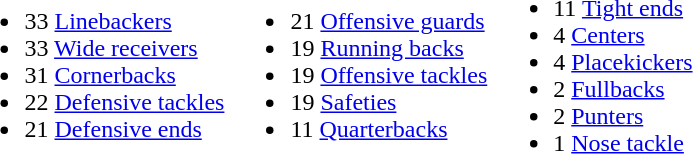<table>
<tr>
<td><br><ul><li>33 <a href='#'>Linebackers</a></li><li>33 <a href='#'>Wide receivers</a></li><li>31 <a href='#'>Cornerbacks</a></li><li>22 <a href='#'>Defensive tackles</a></li><li>21 <a href='#'>Defensive ends</a></li></ul></td>
<td><br><ul><li>21 <a href='#'>Offensive guards</a></li><li>19 <a href='#'>Running backs</a></li><li>19 <a href='#'>Offensive tackles</a></li><li>19 <a href='#'>Safeties</a></li><li>11 <a href='#'>Quarterbacks</a></li></ul></td>
<td><br><ul><li>11 <a href='#'>Tight ends</a></li><li>4 <a href='#'>Centers</a></li><li>4 <a href='#'>Placekickers</a></li><li>2 <a href='#'>Fullbacks</a></li><li>2 <a href='#'>Punters</a></li><li>1 <a href='#'>Nose tackle</a></li></ul></td>
</tr>
</table>
